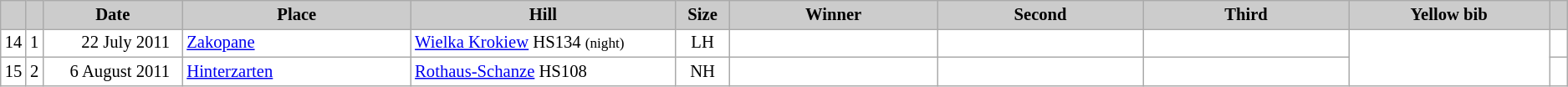<table class="wikitable plainrowheaders" style="background:#fff; font-size:86%; line-height:16px; border:grey solid 1px; border-collapse:collapse;">
<tr style="background:#ccc; text-align:center;">
<th scope="col" style="background:#ccc; width=20 px;"></th>
<th scope="col" style="background:#ccc; width=30 px;"></th>
<th scope="col" style="background:#ccc; width:120px;">Date</th>
<th scope="col" style="background:#ccc; width:200px;">Place</th>
<th scope="col" style="background:#ccc; width:240px;">Hill</th>
<th scope="col" style="background:#ccc; width:40px;">Size</th>
<th scope="col" style="background:#ccc; width:185px;">Winner</th>
<th scope="col" style="background:#ccc; width:185px;">Second</th>
<th scope="col" style="background:#ccc; width:185px;">Third</th>
<th scope="col" style="background:#ccc; width:180px;">Yellow bib</th>
<th scope="col" style="background:#ccc; width:10px;"></th>
</tr>
<tr>
<td align=center>14</td>
<td align=center>1</td>
<td align=right>22 July 2011  </td>
<td> <a href='#'>Zakopane</a></td>
<td><a href='#'>Wielka Krokiew</a> HS134 <small>(night)</small></td>
<td align=center>LH</td>
<td></td>
<td></td>
<td></td>
<td rowspan=2></td>
<td></td>
</tr>
<tr>
<td align=center>15</td>
<td align=center>2</td>
<td align=right>6 August 2011  </td>
<td> <a href='#'>Hinterzarten</a></td>
<td><a href='#'>Rothaus-Schanze</a> HS108</td>
<td align=center>NH</td>
<td></td>
<td></td>
<td></td>
<td></td>
</tr>
</table>
